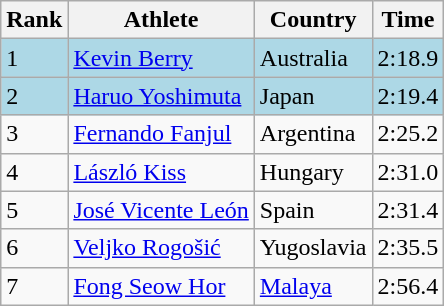<table class="wikitable">
<tr>
<th>Rank</th>
<th>Athlete</th>
<th>Country</th>
<th>Time</th>
</tr>
<tr bgcolor=lightblue>
<td>1</td>
<td><a href='#'>Kevin Berry</a></td>
<td>Australia</td>
<td>2:18.9</td>
</tr>
<tr bgcolor=lightblue>
<td>2</td>
<td><a href='#'>Haruo Yoshimuta</a></td>
<td>Japan</td>
<td>2:19.4</td>
</tr>
<tr>
<td>3</td>
<td><a href='#'>Fernando Fanjul</a></td>
<td>Argentina</td>
<td>2:25.2</td>
</tr>
<tr>
<td>4</td>
<td><a href='#'>László Kiss</a></td>
<td>Hungary</td>
<td>2:31.0</td>
</tr>
<tr>
<td>5</td>
<td><a href='#'>José Vicente León</a></td>
<td>Spain</td>
<td>2:31.4</td>
</tr>
<tr>
<td>6</td>
<td><a href='#'>Veljko Rogošić</a></td>
<td>Yugoslavia</td>
<td>2:35.5</td>
</tr>
<tr>
<td>7</td>
<td><a href='#'>Fong Seow Hor</a></td>
<td><a href='#'>Malaya</a></td>
<td>2:56.4</td>
</tr>
</table>
